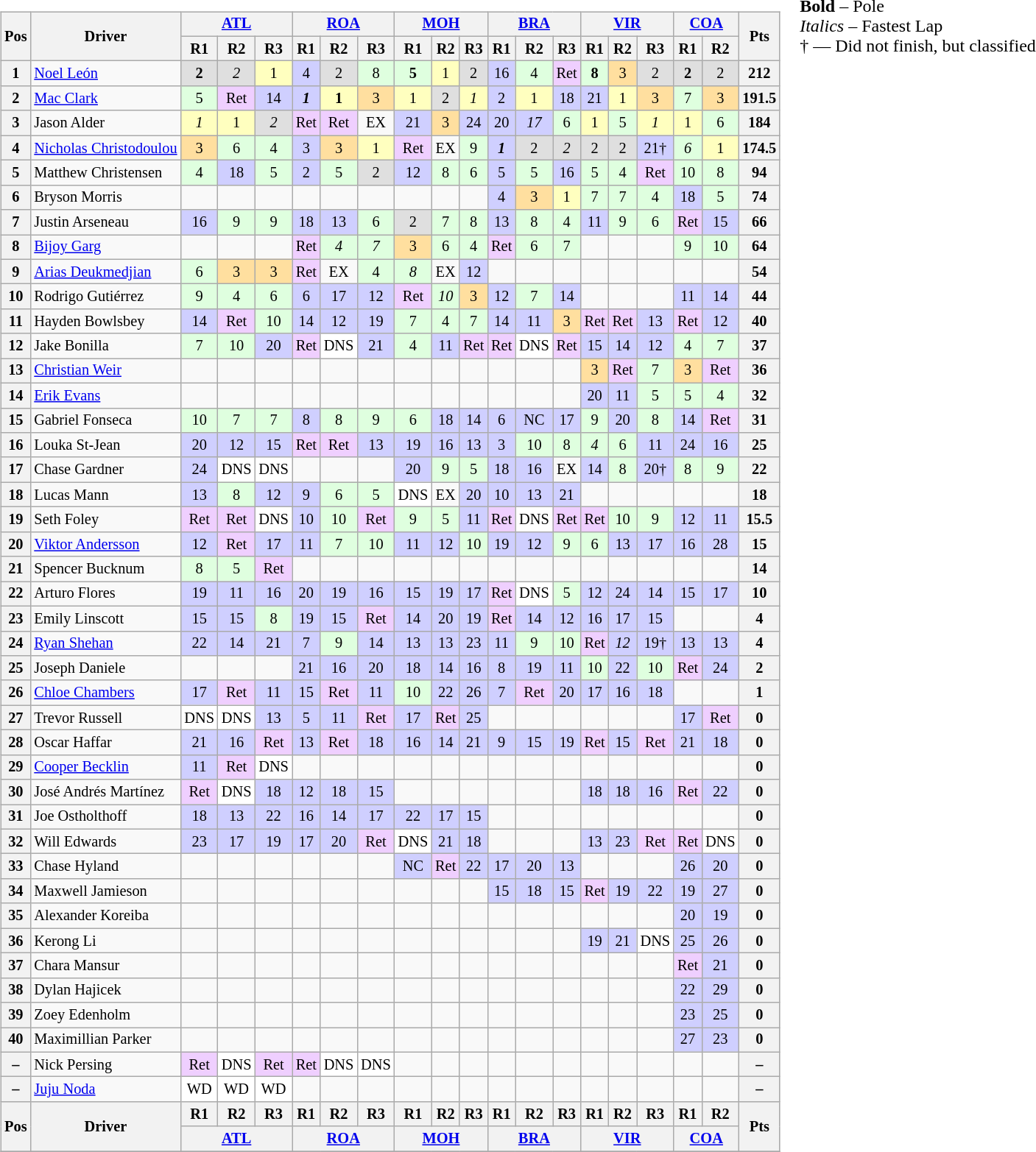<table>
<tr>
<td><br><table class="wikitable" style="font-size:85%; text-align:center">
<tr style="background:#f9f9f9">
<th rowspan=2>Pos</th>
<th rowspan=2>Driver</th>
<th colspan=3><a href='#'>ATL</a></th>
<th colspan=3><a href='#'>ROA</a></th>
<th colspan=3><a href='#'>MOH</a></th>
<th colspan=3><a href='#'>BRA</a></th>
<th colspan=3><a href='#'>VIR</a></th>
<th colspan=2><a href='#'>COA</a></th>
<th rowspan=2>Pts</th>
</tr>
<tr>
<th>R1</th>
<th>R2</th>
<th>R3</th>
<th>R1</th>
<th>R2</th>
<th>R3</th>
<th>R1</th>
<th>R2</th>
<th>R3</th>
<th>R1</th>
<th>R2</th>
<th>R3</th>
<th>R1</th>
<th>R2</th>
<th>R3</th>
<th>R1</th>
<th>R2</th>
</tr>
<tr>
<th>1</th>
<td style="text-align:left"> <a href='#'>Noel León</a></td>
<td style="background:#dfdfdf"><strong>2</strong></td>
<td style="background:#dfdfdf"><em>2</em></td>
<td style="background:#ffffbf">1</td>
<td style="background:#cfcfff">4</td>
<td style="background:#dfdfdf">2</td>
<td style="background:#dfffdf">8</td>
<td style="background:#dfffdf"><strong>5</strong></td>
<td style="background:#ffffbf">1</td>
<td style="background:#dfdfdf">2</td>
<td style="background:#cfcfff">16</td>
<td style="background:#dfffdf">4</td>
<td style="background:#efcfff">Ret</td>
<td style="background:#dfffdf"><strong>8</strong></td>
<td style="background:#ffdf9f">3</td>
<td style="background:#dfdfdf">2</td>
<td style="background:#dfdfdf"><strong>2</strong></td>
<td style="background:#dfdfdf">2</td>
<th>212</th>
</tr>
<tr>
<th>2</th>
<td style="text-align:left"> <a href='#'>Mac Clark</a></td>
<td style="background:#dfffdf">5</td>
<td style="background:#efcfff">Ret</td>
<td style="background:#cfcfff">14</td>
<td style="background:#cfcfff"><strong><em>1</em></strong></td>
<td style="background:#ffffbf"><strong>1</strong></td>
<td style="background:#ffdf9f">3</td>
<td style="background:#ffffbf">1</td>
<td style="background:#dfdfdf">2</td>
<td style="background:#ffffbf"><em>1</em></td>
<td style="background:#cfcfff">2</td>
<td style="background:#ffffbf">1</td>
<td style="background:#cfcfff">18</td>
<td style="background:#cfcfff">21</td>
<td style="background:#ffffbf">1</td>
<td style="background:#ffdf9f">3</td>
<td style="background:#dfffdf">7</td>
<td style="background:#ffdf9f">3</td>
<th>191.5</th>
</tr>
<tr>
<th>3</th>
<td style="text-align:left"> Jason Alder</td>
<td style="background:#ffffbf"><em>1</em></td>
<td style="background:#ffffbf">1</td>
<td style="background:#dfdfdf"><em>2</em></td>
<td style="background:#efcfff">Ret</td>
<td style="background:#efcfff">Ret</td>
<td>EX</td>
<td style="background:#cfcfff">21</td>
<td style="background:#ffdf9f">3</td>
<td style="background:#cfcfff">24</td>
<td style="background:#cfcfff">20</td>
<td style="background:#cfcfff"><em>17</em></td>
<td style="background:#dfffdf">6</td>
<td style="background:#ffffbf">1</td>
<td style="background:#dfffdf">5</td>
<td style="background:#ffffbf"><em>1</em></td>
<td style="background:#ffffbf">1</td>
<td style="background:#dfffdf">6</td>
<th>184</th>
</tr>
<tr>
<th>4</th>
<td style="text-align:left" nowrap> <a href='#'>Nicholas Christodoulou</a></td>
<td style="background:#ffdf9f">3</td>
<td style="background:#dfffdf">6</td>
<td style="background:#dfffdf">4</td>
<td style="background:#cfcfff">3</td>
<td style="background:#ffdf9f">3</td>
<td style="background:#ffffbf">1</td>
<td style="background:#efcfff">Ret</td>
<td>EX</td>
<td style="background:#dfffdf">9</td>
<td style="background:#cfcfff"><strong><em>1</em></strong></td>
<td style="background:#dfdfdf">2</td>
<td style="background:#dfdfdf"><em>2</em></td>
<td style="background:#dfdfdf">2</td>
<td style="background:#dfdfdf">2</td>
<td style="background:#cfcfff">21†</td>
<td style="background:#dfffdf"><em>6</em></td>
<td style="background:#ffffbf">1</td>
<th>174.5</th>
</tr>
<tr>
<th>5</th>
<td style="text-align:left"> Matthew Christensen</td>
<td style="background:#dfffdf">4</td>
<td style="background:#cfcfff">18</td>
<td style="background:#dfffdf">5</td>
<td style="background:#cfcfff">2</td>
<td style="background:#dfffdf">5</td>
<td style="background:#dfdfdf">2</td>
<td style="background:#cfcfff">12</td>
<td style="background:#dfffdf">8</td>
<td style="background:#dfffdf">6</td>
<td style="background:#cfcfff">5</td>
<td style="background:#dfffdf">5</td>
<td style="background:#cfcfff">16</td>
<td style="background:#dfffdf">5</td>
<td style="background:#dfffdf">4</td>
<td style="background:#efcfff">Ret</td>
<td style="background:#dfffdf">10</td>
<td style="background:#dfffdf">8</td>
<th>94</th>
</tr>
<tr>
<th>6</th>
<td style="text-align:left"> Bryson Morris</td>
<td></td>
<td></td>
<td></td>
<td></td>
<td></td>
<td></td>
<td></td>
<td></td>
<td></td>
<td style="background:#cfcfff">4</td>
<td style="background:#ffdf9f">3</td>
<td style="background:#ffffbf">1</td>
<td style="background:#dfffdf">7</td>
<td style="background:#dfffdf">7</td>
<td style="background:#dfffdf">4</td>
<td style="background:#cfcfff">18</td>
<td style="background:#dfffdf">5</td>
<th>74</th>
</tr>
<tr>
<th>7</th>
<td style="text-align:left"> Justin Arseneau</td>
<td style="background:#cfcfff">16</td>
<td style="background:#dfffdf">9</td>
<td style="background:#dfffdf">9</td>
<td style="background:#cfcfff">18</td>
<td style="background:#cfcfff">13</td>
<td style="background:#dfffdf">6</td>
<td style="background:#dfdfdf">2</td>
<td style="background:#dfffdf">7</td>
<td style="background:#dfffdf">8</td>
<td style="background:#cfcfff">13</td>
<td style="background:#dfffdf">8</td>
<td style="background:#dfffdf">4</td>
<td style="background:#cfcfff">11</td>
<td style="background:#dfffdf">9</td>
<td style="background:#dfffdf">6</td>
<td style="background:#efcfff">Ret</td>
<td style="background:#cfcfff">15</td>
<th>66</th>
</tr>
<tr>
<th>8</th>
<td style="text-align:left"> <a href='#'>Bijoy Garg</a></td>
<td></td>
<td></td>
<td></td>
<td style="background:#efcfff">Ret</td>
<td style="background:#dfffdf"><em>4</em></td>
<td style="background:#dfffdf"><em>7</em></td>
<td style="background:#ffdf9f">3</td>
<td style="background:#dfffdf">6</td>
<td style="background:#dfffdf">4</td>
<td style="background:#efcfff">Ret</td>
<td style="background:#dfffdf">6</td>
<td style="background:#dfffdf">7</td>
<td></td>
<td></td>
<td></td>
<td style="background:#dfffdf">9</td>
<td style="background:#dfffdf">10</td>
<th>64</th>
</tr>
<tr>
<th>9</th>
<td style="text-align:left"> <a href='#'>Arias Deukmedjian</a></td>
<td style="background:#dfffdf">6</td>
<td style="background:#ffdf9f">3</td>
<td style="background:#ffdf9f">3</td>
<td style="background:#efcfff">Ret</td>
<td>EX</td>
<td style="background:#dfffdf">4</td>
<td style="background:#dfffdf"><em>8</em></td>
<td>EX</td>
<td style="background:#cfcfff">12</td>
<td></td>
<td></td>
<td></td>
<td></td>
<td></td>
<td></td>
<td></td>
<td></td>
<th>54</th>
</tr>
<tr>
<th>10</th>
<td style="text-align:left"> Rodrigo Gutiérrez</td>
<td style="background:#dfffdf">9</td>
<td style="background:#dfffdf">4</td>
<td style="background:#dfffdf">6</td>
<td style="background:#cfcfff">6</td>
<td style="background:#cfcfff">17</td>
<td style="background:#cfcfff">12</td>
<td style="background:#efcfff">Ret</td>
<td style="background:#dfffdf"><em>10</em></td>
<td style="background:#ffdf9f">3</td>
<td style="background:#cfcfff">12</td>
<td style="background:#dfffdf">7</td>
<td style="background:#cfcfff">14</td>
<td></td>
<td></td>
<td></td>
<td style="background:#cfcfff">11</td>
<td style="background:#cfcfff">14</td>
<th>44</th>
</tr>
<tr>
<th>11</th>
<td style="text-align:left"> Hayden Bowlsbey</td>
<td style="background:#cfcfff">14</td>
<td style="background:#efcfff">Ret</td>
<td style="background:#dfffdf">10</td>
<td style="background:#cfcfff">14</td>
<td style="background:#cfcfff">12</td>
<td style="background:#cfcfff">19</td>
<td style="background:#dfffdf">7</td>
<td style="background:#dfffdf">4</td>
<td style="background:#dfffdf">7</td>
<td style="background:#cfcfff">14</td>
<td style="background:#cfcfff">11</td>
<td style="background:#ffdf9f">3</td>
<td style="background:#efcfff">Ret</td>
<td style="background:#efcfff">Ret</td>
<td style="background:#cfcfff">13</td>
<td style="background:#efcfff">Ret</td>
<td style="background:#cfcfff">12</td>
<th>40</th>
</tr>
<tr>
<th>12</th>
<td style="text-align:left"> Jake Bonilla</td>
<td style="background:#dfffdf">7</td>
<td style="background:#dfffdf">10</td>
<td style="background:#cfcfff">20</td>
<td style="background:#efcfff">Ret</td>
<td style="background:#ffffff">DNS</td>
<td style="background:#cfcfff">21</td>
<td style="background:#dfffdf">4</td>
<td style="background:#cfcfff">11</td>
<td style="background:#efcfff">Ret</td>
<td style="background:#efcfff">Ret</td>
<td style="background:#ffffff">DNS</td>
<td style="background:#efcfff">Ret</td>
<td style="background:#cfcfff">15</td>
<td style="background:#cfcfff">14</td>
<td style="background:#cfcfff">12</td>
<td style="background:#dfffdf">4</td>
<td style="background:#dfffdf">7</td>
<th>37</th>
</tr>
<tr>
<th>13</th>
<td style="text-align:left"> <a href='#'>Christian Weir</a></td>
<td></td>
<td></td>
<td></td>
<td></td>
<td></td>
<td></td>
<td></td>
<td></td>
<td></td>
<td></td>
<td></td>
<td></td>
<td style="background:#ffdf9f">3</td>
<td style="background:#efcfff">Ret</td>
<td style="background:#dfffdf">7</td>
<td style="background:#ffdf9f">3</td>
<td style="background:#efcfff">Ret</td>
<th>36</th>
</tr>
<tr>
<th>14</th>
<td style="text-align:left"> <a href='#'>Erik Evans</a></td>
<td></td>
<td></td>
<td></td>
<td></td>
<td></td>
<td></td>
<td></td>
<td></td>
<td></td>
<td></td>
<td></td>
<td></td>
<td style="background:#cfcfff">20</td>
<td style="background:#cfcfff">11</td>
<td style="background:#dfffdf">5</td>
<td style="background:#dfffdf">5</td>
<td style="background:#dfffdf">4</td>
<th>32</th>
</tr>
<tr>
<th>15</th>
<td style="text-align:left"> Gabriel Fonseca</td>
<td style="background:#dfffdf">10</td>
<td style="background:#dfffdf">7</td>
<td style="background:#dfffdf">7</td>
<td style="background:#cfcfff">8</td>
<td style="background:#dfffdf">8</td>
<td style="background:#dfffdf">9</td>
<td style="background:#dfffdf">6</td>
<td style="background:#cfcfff">18</td>
<td style="background:#cfcfff">14</td>
<td style="background:#cfcfff">6</td>
<td style="background:#cfcfff">NC</td>
<td style="background:#cfcfff">17</td>
<td style="background:#dfffdf">9</td>
<td style="background:#cfcfff">20</td>
<td style="background:#dfffdf">8</td>
<td style="background:#cfcfff">14</td>
<td style="background:#efcfff">Ret</td>
<th>31</th>
</tr>
<tr>
<th>16</th>
<td style="text-align:left"> Louka St-Jean</td>
<td style="background:#cfcfff">20</td>
<td style="background:#cfcfff">12</td>
<td style="background:#cfcfff">15</td>
<td style="background:#efcfff">Ret</td>
<td style="background:#efcfff">Ret</td>
<td style="background:#cfcfff">13</td>
<td style="background:#cfcfff">19</td>
<td style="background:#cfcfff">16</td>
<td style="background:#cfcfff">13</td>
<td style="background:#cfcfff">3</td>
<td style="background:#dfffdf">10</td>
<td style="background:#dfffdf">8</td>
<td style="background:#dfffdf"><em>4</em></td>
<td style="background:#dfffdf">6</td>
<td style="background:#cfcfff">11</td>
<td style="background:#cfcfff">24</td>
<td style="background:#cfcfff">16</td>
<th>25</th>
</tr>
<tr>
<th>17</th>
<td style="text-align:left"> Chase Gardner</td>
<td style="background:#cfcfff">24</td>
<td style="background:#ffffff">DNS</td>
<td style="background:#ffffff">DNS</td>
<td></td>
<td></td>
<td></td>
<td style="background:#cfcfff">20</td>
<td style="background:#dfffdf">9</td>
<td style="background:#dfffdf">5</td>
<td style="background:#cfcfff">18</td>
<td style="background:#cfcfff">16</td>
<td>EX</td>
<td style="background:#cfcfff">14</td>
<td style="background:#dfffdf">8</td>
<td style="background:#cfcfff">20†</td>
<td style="background:#dfffdf">8</td>
<td style="background:#dfffdf">9</td>
<th>22</th>
</tr>
<tr>
<th>18</th>
<td style="text-align:left"> Lucas Mann</td>
<td style="background:#cfcfff">13</td>
<td style="background:#dfffdf">8</td>
<td style="background:#cfcfff">12</td>
<td style="background:#cfcfff">9</td>
<td style="background:#dfffdf">6</td>
<td style="background:#dfffdf">5</td>
<td style="background:#ffffff">DNS</td>
<td>EX</td>
<td style="background:#cfcfff">20</td>
<td style="background:#cfcfff">10</td>
<td style="background:#cfcfff">13</td>
<td style="background:#cfcfff">21</td>
<td></td>
<td></td>
<td></td>
<td></td>
<td></td>
<th>18</th>
</tr>
<tr>
<th>19</th>
<td style="text-align:left"> Seth Foley</td>
<td style="background:#efcfff">Ret</td>
<td style="background:#efcfff">Ret</td>
<td style="background:#ffffff">DNS</td>
<td style="background:#cfcfff">10</td>
<td style="background:#dfffdf">10</td>
<td style="background:#efcfff">Ret</td>
<td style="background:#dfffdf">9</td>
<td style="background:#dfffdf">5</td>
<td style="background:#cfcfff">11</td>
<td style="background:#efcfff">Ret</td>
<td style="background:#ffffff">DNS</td>
<td style="background:#efcfff">Ret</td>
<td style="background:#efcfff">Ret</td>
<td style="background:#dfffdf">10</td>
<td style="background:#dfffdf">9</td>
<td style="background:#cfcfff">12</td>
<td style="background:#cfcfff">11</td>
<th>15.5</th>
</tr>
<tr>
<th>20</th>
<td style="text-align:left"> <a href='#'>Viktor Andersson</a></td>
<td style="background:#cfcfff">12</td>
<td style="background:#efcfff">Ret</td>
<td style="background:#cfcfff">17</td>
<td style="background:#cfcfff">11</td>
<td style="background:#dfffdf">7</td>
<td style="background:#dfffdf">10</td>
<td style="background:#cfcfff">11</td>
<td style="background:#cfcfff">12</td>
<td style="background:#dfffdf">10</td>
<td style="background:#cfcfff">19</td>
<td style="background:#cfcfff">12</td>
<td style="background:#dfffdf">9</td>
<td style="background:#dfffdf">6</td>
<td style="background:#cfcfff">13</td>
<td style="background:#cfcfff">17</td>
<td style="background:#cfcfff">16</td>
<td style="background:#cfcfff">28</td>
<th>15</th>
</tr>
<tr>
<th>21</th>
<td style="text-align:left"> Spencer Bucknum</td>
<td style="background:#dfffdf">8</td>
<td style="background:#dfffdf">5</td>
<td style="background:#efcfff">Ret</td>
<td></td>
<td></td>
<td></td>
<td></td>
<td></td>
<td></td>
<td></td>
<td></td>
<td></td>
<td></td>
<td></td>
<td></td>
<td></td>
<td></td>
<th>14</th>
</tr>
<tr>
<th>22</th>
<td style="text-align:left"> Arturo Flores</td>
<td style="background:#cfcfff">19</td>
<td style="background:#cfcfff">11</td>
<td style="background:#cfcfff">16</td>
<td style="background:#cfcfff">20</td>
<td style="background:#cfcfff">19</td>
<td style="background:#cfcfff">16</td>
<td style="background:#cfcfff">15</td>
<td style="background:#cfcfff">19</td>
<td style="background:#cfcfff">17</td>
<td style="background:#efcfff">Ret</td>
<td style="background:#ffffff">DNS</td>
<td style="background:#dfffdf">5</td>
<td style="background:#cfcfff">12</td>
<td style="background:#cfcfff">24</td>
<td style="background:#cfcfff">14</td>
<td style="background:#cfcfff">15</td>
<td style="background:#cfcfff">17</td>
<th>10</th>
</tr>
<tr>
<th>23</th>
<td style="text-align:left"> Emily Linscott</td>
<td style="background:#cfcfff">15</td>
<td style="background:#cfcfff">15</td>
<td style="background:#dfffdf">8</td>
<td style="background:#cfcfff">19</td>
<td style="background:#cfcfff">15</td>
<td style="background:#efcfff">Ret</td>
<td style="background:#cfcfff">14</td>
<td style="background:#cfcfff">20</td>
<td style="background:#cfcfff">19</td>
<td style="background:#efcfff">Ret</td>
<td style="background:#cfcfff">14</td>
<td style="background:#cfcfff">12</td>
<td style="background:#cfcfff">16</td>
<td style="background:#cfcfff">17</td>
<td style="background:#cfcfff">15</td>
<td></td>
<td></td>
<th>4</th>
</tr>
<tr>
<th>24</th>
<td style="text-align:left"> <a href='#'>Ryan Shehan</a></td>
<td style="background:#cfcfff">22</td>
<td style="background:#cfcfff">14</td>
<td style="background:#cfcfff">21</td>
<td style="background:#cfcfff">7</td>
<td style="background:#dfffdf">9</td>
<td style="background:#cfcfff">14</td>
<td style="background:#cfcfff">13</td>
<td style="background:#cfcfff">13</td>
<td style="background:#cfcfff">23</td>
<td style="background:#cfcfff">11</td>
<td style="background:#dfffdf">9</td>
<td style="background:#dfffdf">10</td>
<td style="background:#efcfff">Ret</td>
<td style="background:#cfcfff"><em>12</em></td>
<td style="background:#cfcfff">19†</td>
<td style="background:#cfcfff">13</td>
<td style="background:#cfcfff">13</td>
<th>4</th>
</tr>
<tr>
<th>25</th>
<td style="text-align:left"> Joseph Daniele</td>
<td></td>
<td></td>
<td></td>
<td style="background:#cfcfff">21</td>
<td style="background:#cfcfff">16</td>
<td style="background:#cfcfff">20</td>
<td style="background:#cfcfff">18</td>
<td style="background:#cfcfff">14</td>
<td style="background:#cfcfff">16</td>
<td style="background:#cfcfff">8</td>
<td style="background:#cfcfff">19</td>
<td style="background:#cfcfff">11</td>
<td style="background:#dfffdf">10</td>
<td style="background:#cfcfff">22</td>
<td style="background:#dfffdf">10</td>
<td style="background:#efcfff">Ret</td>
<td style="background:#cfcfff">24</td>
<th>2</th>
</tr>
<tr>
<th>26</th>
<td style="text-align:left"> <a href='#'>Chloe Chambers</a></td>
<td style="background:#cfcfff">17</td>
<td style="background:#efcfff">Ret</td>
<td style="background:#cfcfff">11</td>
<td style="background:#cfcfff">15</td>
<td style="background:#efcfff">Ret</td>
<td style="background:#cfcfff">11</td>
<td style="background:#dfffdf">10</td>
<td style="background:#cfcfff">22</td>
<td style="background:#cfcfff">26</td>
<td style="background:#cfcfff">7</td>
<td style="background:#efcfff">Ret</td>
<td style="background:#cfcfff">20</td>
<td style="background:#cfcfff">17</td>
<td style="background:#cfcfff">16</td>
<td style="background:#cfcfff">18</td>
<td></td>
<td></td>
<th>1</th>
</tr>
<tr>
<th>27</th>
<td style="text-align:left"> Trevor Russell</td>
<td style="background:#ffffff">DNS</td>
<td style="background:#ffffff">DNS</td>
<td style="background:#cfcfff">13</td>
<td style="background:#cfcfff">5</td>
<td style="background:#cfcfff">11</td>
<td style="background:#efcfff">Ret</td>
<td style="background:#cfcfff">17</td>
<td style="background:#efcfff">Ret</td>
<td style="background:#cfcfff">25</td>
<td></td>
<td></td>
<td></td>
<td></td>
<td></td>
<td></td>
<td style="background:#cfcfff">17</td>
<td style="background:#efcfff">Ret</td>
<th>0</th>
</tr>
<tr>
<th>28</th>
<td style="text-align:left"> Oscar Haffar</td>
<td style="background:#cfcfff">21</td>
<td style="background:#cfcfff">16</td>
<td style="background:#efcfff">Ret</td>
<td style="background:#cfcfff">13</td>
<td style="background:#efcfff">Ret</td>
<td style="background:#cfcfff">18</td>
<td style="background:#cfcfff">16</td>
<td style="background:#cfcfff">14</td>
<td style="background:#cfcfff">21</td>
<td style="background:#cfcfff">9</td>
<td style="background:#cfcfff">15</td>
<td style="background:#cfcfff">19</td>
<td style="background:#efcfff">Ret</td>
<td style="background:#cfcfff">15</td>
<td style="background:#efcfff">Ret</td>
<td style="background:#cfcfff">21</td>
<td style="background:#cfcfff">18</td>
<th>0</th>
</tr>
<tr>
<th>29</th>
<td style="text-align:left"> <a href='#'>Cooper Becklin</a></td>
<td style="background:#cfcfff">11</td>
<td style="background:#efcfff">Ret</td>
<td style="background:#ffffff">DNS</td>
<td></td>
<td></td>
<td></td>
<td></td>
<td></td>
<td></td>
<td></td>
<td></td>
<td></td>
<td></td>
<td></td>
<td></td>
<td></td>
<td></td>
<th>0</th>
</tr>
<tr>
<th>30</th>
<td style="text-align:left"> José Andrés Martínez</td>
<td style="background:#efcfff">Ret</td>
<td style="background:#ffffff">DNS</td>
<td style="background:#cfcfff">18</td>
<td style="background:#cfcfff">12</td>
<td style="background:#cfcfff">18</td>
<td style="background:#cfcfff">15</td>
<td></td>
<td></td>
<td></td>
<td></td>
<td></td>
<td></td>
<td style="background:#cfcfff">18</td>
<td style="background:#cfcfff">18</td>
<td style="background:#cfcfff">16</td>
<td style="background:#efcfff">Ret</td>
<td style="background:#cfcfff">22</td>
<th>0</th>
</tr>
<tr>
<th>31</th>
<td style="text-align:left"> Joe Ostholthoff</td>
<td style="background:#cfcfff">18</td>
<td style="background:#cfcfff">13</td>
<td style="background:#cfcfff">22</td>
<td style="background:#cfcfff">16</td>
<td style="background:#cfcfff">14</td>
<td style="background:#cfcfff">17</td>
<td style="background:#cfcfff">22</td>
<td style="background:#cfcfff">17</td>
<td style="background:#cfcfff">15</td>
<td></td>
<td></td>
<td></td>
<td></td>
<td></td>
<td></td>
<td></td>
<td></td>
<th>0</th>
</tr>
<tr>
<th>32</th>
<td style="text-align:left"> Will Edwards</td>
<td style="background:#cfcfff">23</td>
<td style="background:#cfcfff">17</td>
<td style="background:#cfcfff">19</td>
<td style="background:#cfcfff">17</td>
<td style="background:#cfcfff">20</td>
<td style="background:#efcfff">Ret</td>
<td style="background:#ffffff">DNS</td>
<td style="background:#cfcfff">21</td>
<td style="background:#cfcfff">18</td>
<td></td>
<td></td>
<td></td>
<td style="background:#cfcfff">13</td>
<td style="background:#cfcfff">23</td>
<td style="background:#efcfff">Ret</td>
<td style="background:#efcfff">Ret</td>
<td style="background:#ffffff">DNS</td>
<th>0</th>
</tr>
<tr>
<th>33</th>
<td style="text-align:left"> Chase Hyland</td>
<td></td>
<td></td>
<td></td>
<td></td>
<td></td>
<td></td>
<td style="background:#cfcfff">NC</td>
<td style="background:#efcfff">Ret</td>
<td style="background:#cfcfff">22</td>
<td style="background:#cfcfff">17</td>
<td style="background:#cfcfff">20</td>
<td style="background:#cfcfff">13</td>
<td></td>
<td></td>
<td></td>
<td style="background:#cfcfff">26</td>
<td style="background:#cfcfff">20</td>
<th>0</th>
</tr>
<tr>
<th>34</th>
<td style="text-align:left"> Maxwell Jamieson</td>
<td></td>
<td></td>
<td></td>
<td></td>
<td></td>
<td></td>
<td></td>
<td></td>
<td></td>
<td style="background:#cfcfff">15</td>
<td style="background:#cfcfff">18</td>
<td style="background:#cfcfff">15</td>
<td style="background:#efcfff">Ret</td>
<td style="background:#cfcfff">19</td>
<td style="background:#cfcfff">22</td>
<td style="background:#cfcfff">19</td>
<td style="background:#cfcfff">27</td>
<th>0</th>
</tr>
<tr>
<th>35</th>
<td style="text-align:left"> Alexander Koreiba</td>
<td></td>
<td></td>
<td></td>
<td></td>
<td></td>
<td></td>
<td></td>
<td></td>
<td></td>
<td></td>
<td></td>
<td></td>
<td></td>
<td></td>
<td></td>
<td style="background:#cfcfff">20</td>
<td style="background:#cfcfff">19</td>
<th>0</th>
</tr>
<tr>
<th>36</th>
<td style="text-align:left"> Kerong Li</td>
<td></td>
<td></td>
<td></td>
<td></td>
<td></td>
<td></td>
<td></td>
<td></td>
<td></td>
<td></td>
<td></td>
<td></td>
<td style="background:#cfcfff">19</td>
<td style="background:#cfcfff">21</td>
<td style="background:#ffffff">DNS</td>
<td style="background:#cfcfff">25</td>
<td style="background:#cfcfff">26</td>
<th>0</th>
</tr>
<tr>
<th>37</th>
<td style="text-align:left"> Chara Mansur</td>
<td></td>
<td></td>
<td></td>
<td></td>
<td></td>
<td></td>
<td></td>
<td></td>
<td></td>
<td></td>
<td></td>
<td></td>
<td></td>
<td></td>
<td></td>
<td style="background:#efcfff">Ret</td>
<td style="background:#cfcfff">21</td>
<th>0</th>
</tr>
<tr>
<th>38</th>
<td style="text-align:left"> Dylan Hajicek</td>
<td></td>
<td></td>
<td></td>
<td></td>
<td></td>
<td></td>
<td></td>
<td></td>
<td></td>
<td></td>
<td></td>
<td></td>
<td></td>
<td></td>
<td></td>
<td style="background:#cfcfff">22</td>
<td style="background:#cfcfff">29</td>
<th>0</th>
</tr>
<tr>
<th>39</th>
<td style="text-align:left"> Zoey Edenholm</td>
<td></td>
<td></td>
<td></td>
<td></td>
<td></td>
<td></td>
<td></td>
<td></td>
<td></td>
<td></td>
<td></td>
<td></td>
<td></td>
<td></td>
<td></td>
<td style="background:#cfcfff">23</td>
<td style="background:#cfcfff">25</td>
<th>0</th>
</tr>
<tr>
<th>40</th>
<td style="text-align:left"> Maximillian Parker</td>
<td></td>
<td></td>
<td></td>
<td></td>
<td></td>
<td></td>
<td></td>
<td></td>
<td></td>
<td></td>
<td></td>
<td></td>
<td></td>
<td></td>
<td></td>
<td style="background:#cfcfff">27</td>
<td style="background:#cfcfff">23</td>
<th>0</th>
</tr>
<tr>
<th>–</th>
<td style="text-align:left"> Nick Persing</td>
<td style="background:#efcfff">Ret</td>
<td style="background:#ffffff">DNS</td>
<td style="background:#efcfff">Ret</td>
<td style="background:#efcfff">Ret</td>
<td style="background:#ffffff">DNS</td>
<td style="background:#ffffff">DNS</td>
<td></td>
<td></td>
<td></td>
<td></td>
<td></td>
<td></td>
<td></td>
<td></td>
<td></td>
<td></td>
<td></td>
<th>–</th>
</tr>
<tr>
<th>–</th>
<td style="text-align:left"> <a href='#'>Juju Noda</a></td>
<td style="background:#ffffff">WD</td>
<td style="background:#ffffff">WD</td>
<td style="background:#ffffff">WD</td>
<td></td>
<td></td>
<td></td>
<td></td>
<td></td>
<td></td>
<td></td>
<td></td>
<td></td>
<td></td>
<td></td>
<td></td>
<td></td>
<td></td>
<th>–</th>
</tr>
<tr>
<th rowspan=2>Pos</th>
<th rowspan=2>Driver</th>
<th>R1</th>
<th>R2</th>
<th>R3</th>
<th>R1</th>
<th>R2</th>
<th>R3</th>
<th>R1</th>
<th>R2</th>
<th>R3</th>
<th>R1</th>
<th>R2</th>
<th>R3</th>
<th>R1</th>
<th>R2</th>
<th>R3</th>
<th>R1</th>
<th>R2</th>
<th rowspan=2>Pts</th>
</tr>
<tr>
<th colspan=3><a href='#'>ATL</a></th>
<th colspan=3><a href='#'>ROA</a></th>
<th colspan=3><a href='#'>MOH</a></th>
<th colspan=3><a href='#'>BRA</a></th>
<th colspan=3><a href='#'>VIR</a></th>
<th colspan=2><a href='#'>COA</a></th>
</tr>
<tr>
</tr>
</table>
</td>
<td style="vertical-align:top"><br> <span><strong>Bold</strong> – Pole<br><em>Italics</em> – Fastest Lap<br>† — Did not finish, but classified</span></td>
</tr>
</table>
